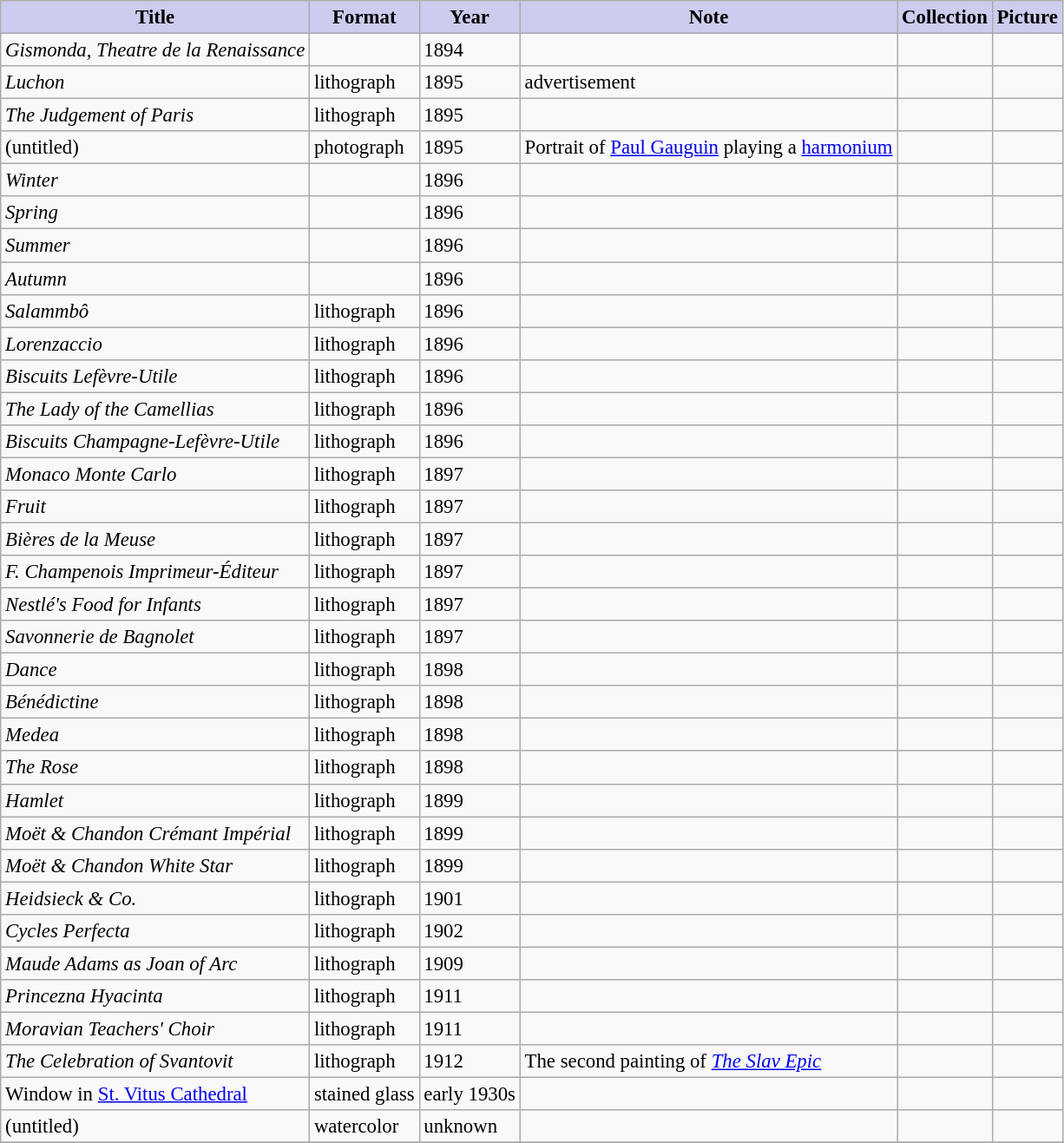<table class="wikitable sortable" style="font-size: 95%;">
<tr>
<th style="background:#CCCCEE;">Title</th>
<th style="background:#CCCCEE;">Format</th>
<th style="background:#CCCCEE;">Year</th>
<th style="background:#CCCCEE;">Note</th>
<th style="background:#CCCCEE;">Collection</th>
<th style="background:#CCCCEE;">Picture</th>
</tr>
<tr>
<td><em>Gismonda, Theatre de la Renaissance</em></td>
<td></td>
<td>1894</td>
<td></td>
<td></td>
<td></td>
</tr>
<tr>
<td><em>Luchon</em></td>
<td>lithograph</td>
<td>1895</td>
<td>advertisement</td>
<td></td>
<td></td>
</tr>
<tr>
<td><em>The Judgement of Paris</em></td>
<td>lithograph</td>
<td>1895</td>
<td></td>
<td></td>
<td></td>
</tr>
<tr>
<td>(untitled)</td>
<td>photograph</td>
<td>1895</td>
<td>Portrait of <a href='#'>Paul Gauguin</a> playing a <a href='#'>harmonium</a></td>
<td></td>
<td></td>
</tr>
<tr>
<td><em>Winter</em></td>
<td></td>
<td>1896</td>
<td></td>
<td></td>
<td></td>
</tr>
<tr>
<td><em>Spring</em></td>
<td></td>
<td>1896</td>
<td></td>
<td></td>
<td></td>
</tr>
<tr>
<td><em>Summer</em></td>
<td></td>
<td>1896</td>
<td></td>
<td></td>
<td></td>
</tr>
<tr>
<td><em>Autumn</em></td>
<td></td>
<td>1896</td>
<td></td>
<td></td>
<td></td>
</tr>
<tr>
<td><em>Salammbô</em></td>
<td>lithograph</td>
<td>1896</td>
<td></td>
<td></td>
<td></td>
</tr>
<tr>
<td><em>Lorenzaccio</em></td>
<td>lithograph</td>
<td>1896</td>
<td></td>
<td></td>
<td></td>
</tr>
<tr>
<td><em>Biscuits Lefèvre-Utile</em></td>
<td>lithograph</td>
<td>1896</td>
<td></td>
<td></td>
<td></td>
</tr>
<tr>
<td><em>The Lady of the Camellias</em></td>
<td>lithograph</td>
<td>1896</td>
<td></td>
<td></td>
<td></td>
</tr>
<tr>
<td><em>Biscuits Champagne-Lefèvre-Utile</em></td>
<td>lithograph</td>
<td>1896</td>
<td></td>
<td></td>
<td></td>
</tr>
<tr>
<td><em>Monaco Monte Carlo</em></td>
<td>lithograph</td>
<td>1897</td>
<td></td>
<td></td>
<td></td>
</tr>
<tr>
<td><em>Fruit</em></td>
<td>lithograph</td>
<td>1897</td>
<td></td>
<td></td>
<td></td>
</tr>
<tr>
<td><em>Bières de la Meuse</em></td>
<td>lithograph</td>
<td>1897</td>
<td></td>
<td></td>
<td></td>
</tr>
<tr>
<td><em>F. Champenois Imprimeur-Éditeur</em></td>
<td>lithograph</td>
<td>1897</td>
<td></td>
<td></td>
<td></td>
</tr>
<tr>
<td><em>Nestlé's Food for Infants</em></td>
<td>lithograph</td>
<td>1897</td>
<td></td>
<td></td>
<td></td>
</tr>
<tr>
<td><em>Savonnerie de Bagnolet</em></td>
<td>lithograph</td>
<td>1897</td>
<td></td>
<td></td>
<td></td>
</tr>
<tr>
<td><em>Dance</em></td>
<td>lithograph</td>
<td>1898</td>
<td></td>
<td></td>
<td></td>
</tr>
<tr>
<td><em>Bénédictine</em></td>
<td>lithograph</td>
<td>1898</td>
<td></td>
<td></td>
<td></td>
</tr>
<tr>
<td><em>Medea</em></td>
<td>lithograph</td>
<td>1898</td>
<td></td>
<td></td>
<td></td>
</tr>
<tr>
<td><em>The Rose</em></td>
<td>lithograph</td>
<td>1898</td>
<td></td>
<td></td>
<td></td>
</tr>
<tr>
<td><em>Hamlet</em></td>
<td>lithograph</td>
<td>1899</td>
<td></td>
<td></td>
<td></td>
</tr>
<tr>
<td><em>Moët & Chandon Crémant Impérial</em></td>
<td>lithograph</td>
<td>1899</td>
<td></td>
<td></td>
<td></td>
</tr>
<tr>
<td><em>Moët & Chandon White Star</em></td>
<td>lithograph</td>
<td>1899</td>
<td></td>
<td></td>
<td></td>
</tr>
<tr>
<td><em>Heidsieck & Co.</em></td>
<td>lithograph</td>
<td>1901</td>
<td></td>
<td></td>
<td></td>
</tr>
<tr>
<td><em>Cycles Perfecta</em></td>
<td>lithograph</td>
<td>1902</td>
<td></td>
<td></td>
<td></td>
</tr>
<tr>
<td><em>Maude Adams as Joan of Arc</em></td>
<td>lithograph</td>
<td>1909</td>
<td></td>
<td></td>
<td></td>
</tr>
<tr>
<td><em>Princezna Hyacinta</em></td>
<td>lithograph</td>
<td>1911</td>
<td></td>
<td></td>
<td></td>
</tr>
<tr>
<td><em>Moravian Teachers' Choir</em></td>
<td>lithograph</td>
<td>1911</td>
<td></td>
<td></td>
<td></td>
</tr>
<tr>
<td><em>The Celebration of Svantovit</em></td>
<td>lithograph</td>
<td>1912</td>
<td>The second painting of <em><a href='#'>The Slav Epic</a></em></td>
<td></td>
<td></td>
</tr>
<tr>
<td>Window in <a href='#'>St. Vitus Cathedral</a></td>
<td>stained glass</td>
<td>early 1930s</td>
<td></td>
<td></td>
<td></td>
</tr>
<tr>
<td>(untitled)</td>
<td>watercolor</td>
<td>unknown</td>
<td></td>
<td></td>
<td></td>
</tr>
<tr>
</tr>
</table>
